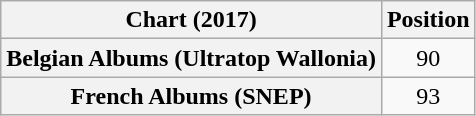<table class="wikitable sortable plainrowheaders" style="text-align:center">
<tr>
<th scope="col">Chart (2017)</th>
<th scope="col">Position</th>
</tr>
<tr>
<th scope="row">Belgian Albums (Ultratop Wallonia)</th>
<td>90</td>
</tr>
<tr>
<th scope="row">French Albums (SNEP)</th>
<td>93</td>
</tr>
</table>
